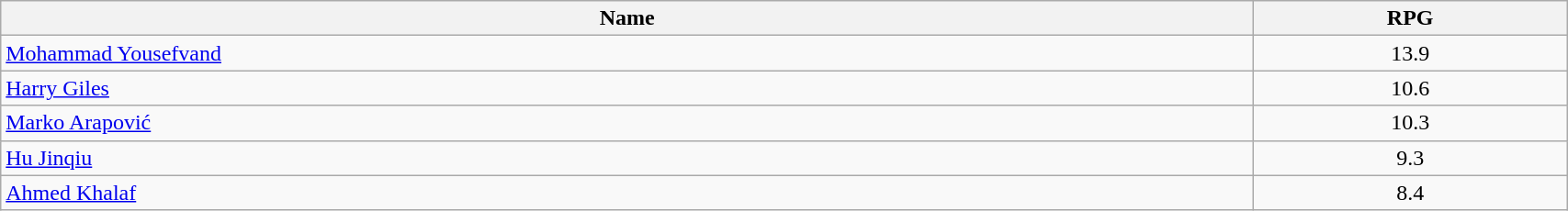<table class=wikitable width="90%">
<tr>
<th width="80%">Name</th>
<th width="20%">RPG</th>
</tr>
<tr>
<td> <a href='#'>Mohammad Yousefvand</a></td>
<td align=center>13.9</td>
</tr>
<tr>
<td> <a href='#'>Harry Giles</a></td>
<td align=center>10.6</td>
</tr>
<tr>
<td> <a href='#'>Marko Arapović</a></td>
<td align=center>10.3</td>
</tr>
<tr>
<td> <a href='#'>Hu Jinqiu</a></td>
<td align=center>9.3</td>
</tr>
<tr>
<td> <a href='#'>Ahmed Khalaf</a></td>
<td align=center>8.4</td>
</tr>
</table>
